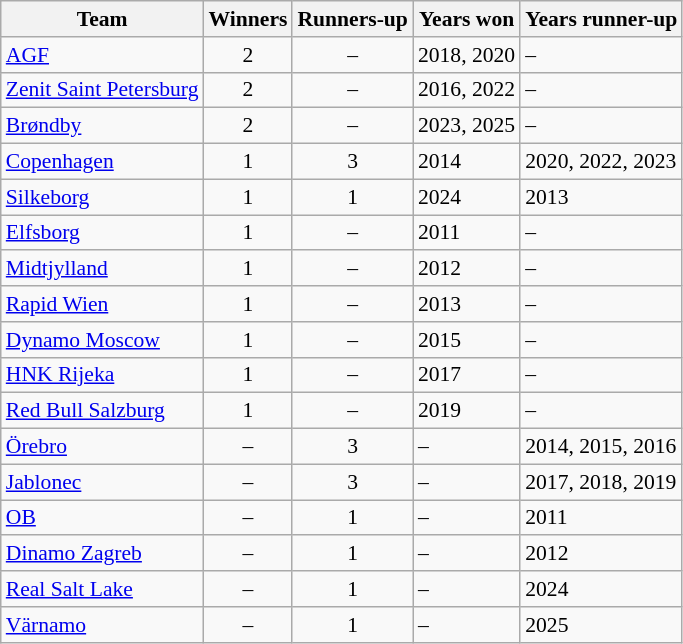<table class="wikitable sortable" style="font-size:90%">
<tr>
<th>Team</th>
<th>Winners</th>
<th>Runners-up</th>
<th>Years won</th>
<th>Years runner-up</th>
</tr>
<tr>
<td> <a href='#'>AGF</a></td>
<td align=center>2</td>
<td align=center>–</td>
<td>2018, 2020</td>
<td>–</td>
</tr>
<tr>
<td> <a href='#'>Zenit Saint Petersburg</a></td>
<td align=center>2</td>
<td align=center>–</td>
<td>2016, 2022</td>
<td>–</td>
</tr>
<tr>
<td> <a href='#'>Brøndby</a></td>
<td align=center>2</td>
<td align=center>–</td>
<td>2023, 2025</td>
<td>–</td>
</tr>
<tr>
<td> <a href='#'>Copenhagen</a></td>
<td align=center>1</td>
<td align=center>3</td>
<td>2014</td>
<td>2020, 2022, 2023</td>
</tr>
<tr>
<td> <a href='#'>Silkeborg</a></td>
<td align="center">1</td>
<td align="center">1</td>
<td>2024</td>
<td>2013</td>
</tr>
<tr>
<td> <a href='#'>Elfsborg</a></td>
<td align=center>1</td>
<td align=center>–</td>
<td>2011</td>
<td>–</td>
</tr>
<tr>
<td> <a href='#'>Midtjylland</a></td>
<td align=center>1</td>
<td align=center>–</td>
<td>2012</td>
<td>–</td>
</tr>
<tr>
<td> <a href='#'>Rapid Wien</a></td>
<td align=center>1</td>
<td align=center>–</td>
<td>2013</td>
<td>–</td>
</tr>
<tr>
<td> <a href='#'>Dynamo Moscow</a></td>
<td align=center>1</td>
<td align=center>–</td>
<td>2015</td>
<td>–</td>
</tr>
<tr>
<td> <a href='#'>HNK Rijeka</a></td>
<td align=center>1</td>
<td align=center>–</td>
<td>2017</td>
<td>–</td>
</tr>
<tr>
<td> <a href='#'>Red Bull Salzburg</a></td>
<td align=center>1</td>
<td align=center>–</td>
<td>2019</td>
<td>–</td>
</tr>
<tr>
<td> <a href='#'>Örebro</a></td>
<td align=center>–</td>
<td align=center>3</td>
<td>–</td>
<td>2014, 2015, 2016</td>
</tr>
<tr>
<td> <a href='#'>Jablonec</a></td>
<td align=center>–</td>
<td align=center>3</td>
<td>–</td>
<td>2017, 2018, 2019</td>
</tr>
<tr>
<td> <a href='#'>OB</a></td>
<td align=center>–</td>
<td align=center>1</td>
<td>–</td>
<td>2011</td>
</tr>
<tr>
<td> <a href='#'>Dinamo Zagreb</a></td>
<td align=center>–</td>
<td align=center>1</td>
<td>–</td>
<td>2012</td>
</tr>
<tr>
<td> <a href='#'>Real Salt Lake</a></td>
<td align=center>–</td>
<td align=center>1</td>
<td>–</td>
<td>2024</td>
</tr>
<tr>
<td> <a href='#'>Värnamo</a></td>
<td align=center>–</td>
<td align=center>1</td>
<td>–</td>
<td>2025</td>
</tr>
</table>
